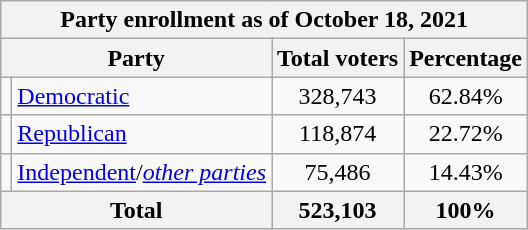<table class=wikitable>
<tr>
<th colspan = 6>Party enrollment as of October 18, 2021</th>
</tr>
<tr>
<th colspan = 2>Party</th>
<th>Total voters</th>
<th>Percentage</th>
</tr>
<tr>
<td></td>
<td><a href='#'>Democratic</a></td>
<td align=center>328,743</td>
<td align=center>62.84%</td>
</tr>
<tr>
<td></td>
<td><a href='#'>Republican</a></td>
<td align=center>118,874</td>
<td align=center>22.72%</td>
</tr>
<tr>
<td></td>
<td><a href='#'>Independent</a>/<em><a href='#'>other parties</a></em></td>
<td align=center>75,486</td>
<td align=center>14.43%</td>
</tr>
<tr>
<th colspan = 2>Total</th>
<th align=right>523,103</th>
<th align=right>100%</th>
</tr>
</table>
